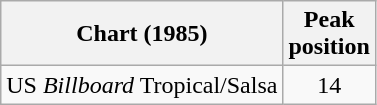<table class="wikitable">
<tr>
<th>Chart (1985)</th>
<th>Peak<br>position</th>
</tr>
<tr>
<td>US <em>Billboard</em> Tropical/Salsa</td>
<td align="center">14</td>
</tr>
</table>
